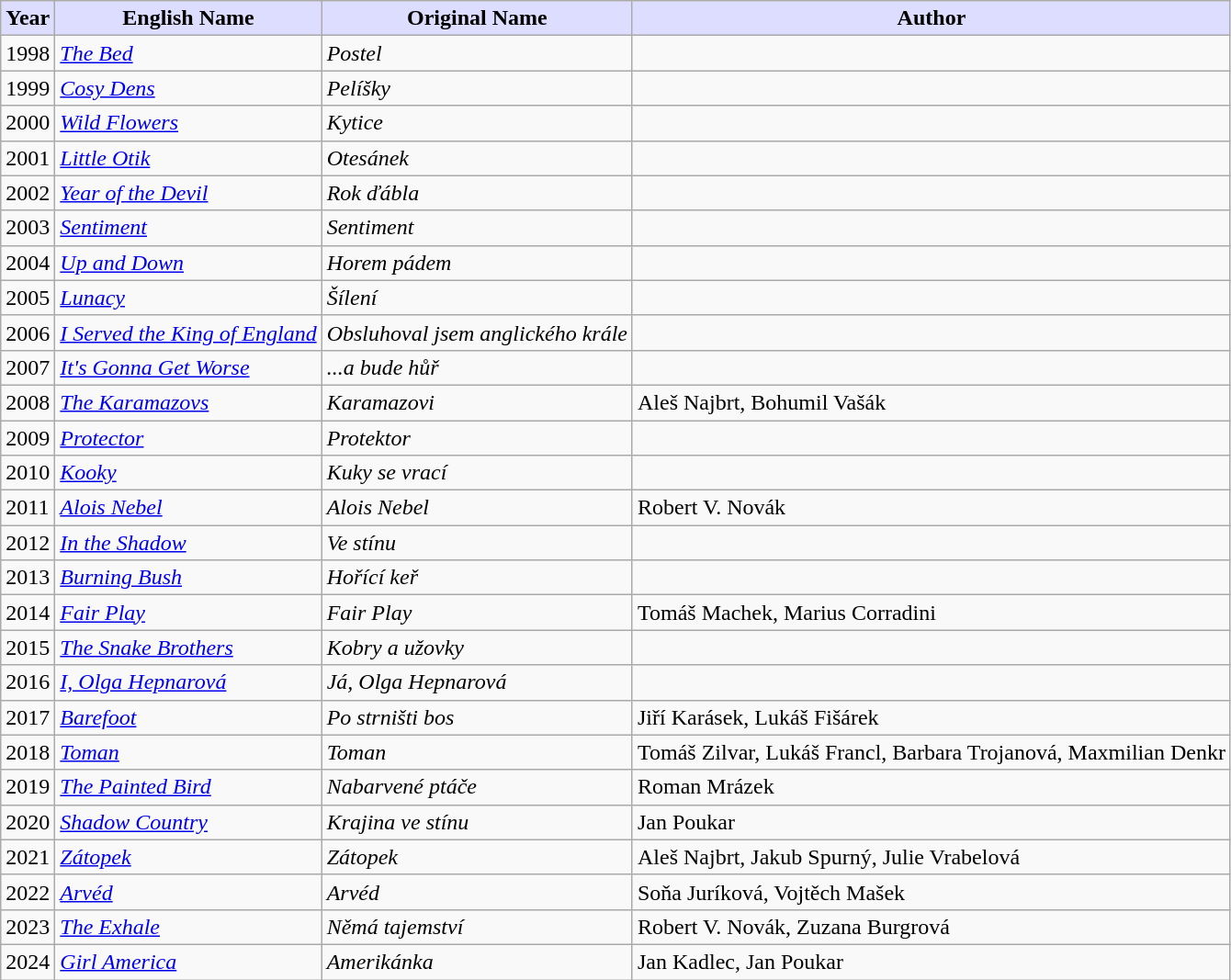<table class="wikitable sortable">
<tr>
<th style="background:#DDDDFF;">Year</th>
<th style="background:#DDDDFF;">English Name</th>
<th style="background:#DDDDFF;">Original Name</th>
<th style="background:#DDDDFF;">Author</th>
</tr>
<tr>
<td>1998</td>
<td><em><a href='#'>The Bed</a></em></td>
<td><em>Postel</em></td>
<td></td>
</tr>
<tr>
<td>1999</td>
<td><em><a href='#'>Cosy Dens</a></em></td>
<td><em>Pelíšky</em></td>
<td></td>
</tr>
<tr>
<td>2000</td>
<td><em><a href='#'>Wild Flowers</a></em></td>
<td><em>Kytice</em></td>
<td></td>
</tr>
<tr>
<td>2001</td>
<td><em><a href='#'>Little Otik</a></em></td>
<td><em>Otesánek</em></td>
<td></td>
</tr>
<tr>
<td>2002</td>
<td><em><a href='#'>Year of the Devil</a></em></td>
<td><em>Rok ďábla</em></td>
<td></td>
</tr>
<tr>
<td>2003</td>
<td><em><a href='#'>Sentiment</a></em></td>
<td><em>Sentiment</em></td>
<td></td>
</tr>
<tr>
<td>2004</td>
<td><em><a href='#'>Up and Down</a></em></td>
<td><em>Horem pádem</em></td>
<td></td>
</tr>
<tr>
<td>2005</td>
<td><em><a href='#'>Lunacy</a></em></td>
<td><em>Šílení</em></td>
<td></td>
</tr>
<tr>
<td>2006</td>
<td><em><a href='#'>I Served the King of England</a></em></td>
<td><em>Obsluhoval jsem anglického krále</em></td>
<td></td>
</tr>
<tr>
<td>2007</td>
<td><em><a href='#'>It's Gonna Get Worse</a></em></td>
<td><em>...a bude hůř</em></td>
<td></td>
</tr>
<tr>
<td>2008</td>
<td><em><a href='#'>The Karamazovs</a></em></td>
<td><em>Karamazovi</em></td>
<td>Aleš Najbrt, Bohumil Vašák</td>
</tr>
<tr>
<td>2009</td>
<td><em><a href='#'>Protector</a></em></td>
<td><em>Protektor</em></td>
<td></td>
</tr>
<tr>
<td>2010</td>
<td><em><a href='#'>Kooky</a></em></td>
<td><em>Kuky se vrací</em></td>
<td></td>
</tr>
<tr>
<td>2011</td>
<td><em><a href='#'>Alois Nebel</a></em></td>
<td><em>Alois Nebel</em></td>
<td>Robert V. Novák</td>
</tr>
<tr>
<td>2012</td>
<td><em><a href='#'>In the Shadow</a></em></td>
<td><em>Ve stínu</em></td>
<td></td>
</tr>
<tr>
<td>2013</td>
<td><em><a href='#'>Burning Bush</a></em></td>
<td><em>Hořící keř</em></td>
<td></td>
</tr>
<tr>
<td>2014</td>
<td><em><a href='#'>Fair Play</a></em></td>
<td><em>Fair Play</em></td>
<td>Tomáš Machek, Marius Corradini</td>
</tr>
<tr>
<td>2015</td>
<td><em><a href='#'>The Snake Brothers</a></em></td>
<td><em>Kobry a užovky</em></td>
<td></td>
</tr>
<tr>
<td>2016</td>
<td><em><a href='#'>I, Olga Hepnarová</a></em></td>
<td><em>Já, Olga Hepnarová</em></td>
<td></td>
</tr>
<tr>
<td>2017</td>
<td><em><a href='#'>Barefoot</a></em></td>
<td><em>Po strništi bos</em></td>
<td>Jiří Karásek, Lukáš Fišárek</td>
</tr>
<tr>
<td>2018</td>
<td><em><a href='#'>Toman</a></em></td>
<td><em>Toman</em></td>
<td>Tomáš Zilvar, Lukáš Francl, Barbara Trojanová, Maxmilian Denkr</td>
</tr>
<tr>
<td>2019</td>
<td><em><a href='#'>The Painted Bird</a></em></td>
<td><em>Nabarvené ptáče</em></td>
<td>Roman Mrázek</td>
</tr>
<tr>
<td>2020</td>
<td><em><a href='#'>Shadow Country</a></em></td>
<td><em>Krajina ve stínu</em></td>
<td>Jan Poukar</td>
</tr>
<tr>
<td>2021</td>
<td><em><a href='#'>Zátopek</a></em></td>
<td><em>Zátopek</em></td>
<td>Aleš Najbrt, Jakub Spurný, Julie Vrabelová</td>
</tr>
<tr>
<td>2022</td>
<td><em><a href='#'>Arvéd</a></em></td>
<td><em>Arvéd</em></td>
<td>Soňa Juríková, Vojtěch Mašek</td>
</tr>
<tr>
<td>2023</td>
<td><em><a href='#'>The Exhale</a></em></td>
<td><em>Němá tajemství</em></td>
<td>Robert V. Novák, Zuzana Burgrová</td>
</tr>
<tr>
<td>2024</td>
<td><em><a href='#'>Girl America</a></em></td>
<td><em>Amerikánka</em></td>
<td>Jan Kadlec, Jan Poukar</td>
</tr>
</table>
